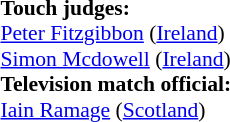<table width=100% style="font-size: 90%">
<tr>
<td><br><strong>Touch judges:</strong>
<br><a href='#'>Peter Fitzgibbon</a> (<a href='#'>Ireland</a>)
<br><a href='#'>Simon Mcdowell</a> (<a href='#'>Ireland</a>)
<br><strong>Television match official:</strong>
<br><a href='#'>Iain Ramage</a> (<a href='#'>Scotland</a>)</td>
</tr>
</table>
